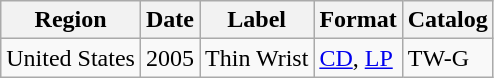<table class="wikitable">
<tr>
<th>Region</th>
<th>Date</th>
<th>Label</th>
<th>Format</th>
<th>Catalog</th>
</tr>
<tr>
<td>United States</td>
<td>2005</td>
<td>Thin Wrist</td>
<td><a href='#'>CD</a>, <a href='#'>LP</a></td>
<td>TW-G</td>
</tr>
</table>
